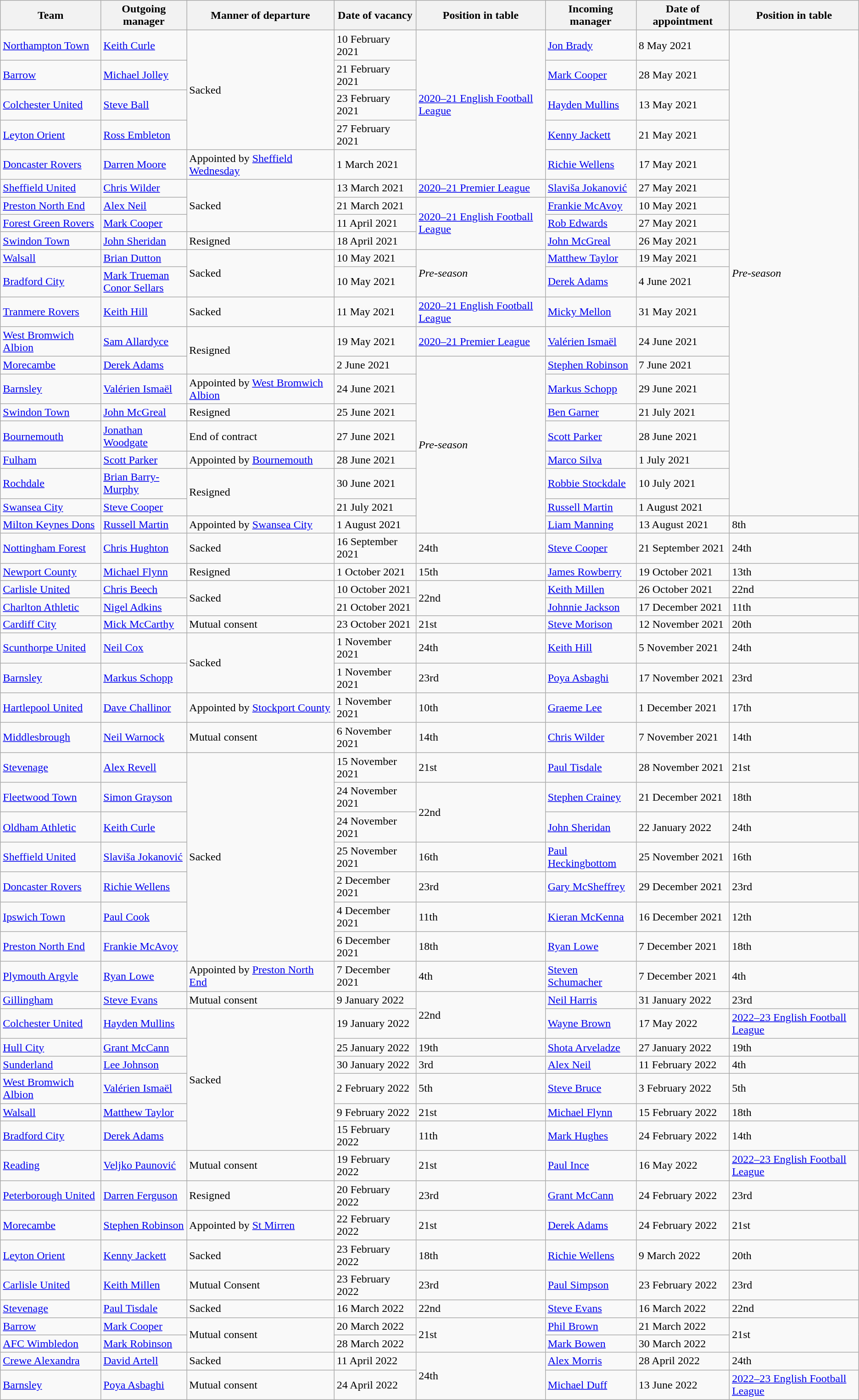<table class="wikitable sortable">
<tr>
<th scope="col">Team</th>
<th scope="col">Outgoing manager</th>
<th scope="col">Manner of departure</th>
<th scope="col">Date of vacancy</th>
<th scope="col">Position in table</th>
<th scope="col">Incoming manager</th>
<th scope="col">Date of appointment</th>
<th scope="col">Position in table</th>
</tr>
<tr>
<td><a href='#'>Northampton Town</a></td>
<td> <a href='#'>Keith Curle</a></td>
<td rowspan=4>Sacked</td>
<td>10 February 2021</td>
<td rowspan=5><a href='#'>2020–21 English Football League</a></td>
<td> <a href='#'>Jon Brady</a></td>
<td>8 May 2021</td>
<td rowspan=20><em>Pre-season</em></td>
</tr>
<tr>
<td><a href='#'>Barrow</a></td>
<td> <a href='#'>Michael Jolley</a></td>
<td>21 February 2021</td>
<td> <a href='#'>Mark Cooper</a></td>
<td>28 May 2021</td>
</tr>
<tr>
<td><a href='#'>Colchester United</a></td>
<td> <a href='#'>Steve Ball</a></td>
<td>23 February 2021</td>
<td> <a href='#'>Hayden Mullins</a></td>
<td>13 May 2021</td>
</tr>
<tr>
<td><a href='#'>Leyton Orient</a></td>
<td> <a href='#'>Ross Embleton</a></td>
<td>27 February 2021</td>
<td> <a href='#'>Kenny Jackett</a></td>
<td>21 May 2021</td>
</tr>
<tr>
<td><a href='#'>Doncaster Rovers</a></td>
<td> <a href='#'>Darren Moore</a></td>
<td>Appointed by <a href='#'>Sheffield Wednesday</a></td>
<td>1 March 2021</td>
<td> <a href='#'>Richie Wellens</a></td>
<td>17 May 2021</td>
</tr>
<tr>
<td><a href='#'>Sheffield United</a></td>
<td> <a href='#'>Chris Wilder</a></td>
<td rowspan=3>Sacked</td>
<td>13 March 2021</td>
<td><a href='#'>2020–21 Premier League</a></td>
<td> <a href='#'>Slaviša Jokanović</a></td>
<td>27 May 2021</td>
</tr>
<tr>
<td><a href='#'>Preston North End</a></td>
<td> <a href='#'>Alex Neil</a></td>
<td>21 March 2021</td>
<td rowspan=3><a href='#'>2020–21 English Football League</a></td>
<td> <a href='#'>Frankie McAvoy</a></td>
<td>10 May 2021</td>
</tr>
<tr>
<td><a href='#'>Forest Green Rovers</a></td>
<td> <a href='#'>Mark Cooper</a></td>
<td>11 April 2021</td>
<td> <a href='#'>Rob Edwards</a></td>
<td>27 May 2021</td>
</tr>
<tr>
<td><a href='#'>Swindon Town</a></td>
<td> <a href='#'>John Sheridan</a></td>
<td>Resigned</td>
<td>18 April 2021</td>
<td> <a href='#'>John McGreal</a></td>
<td>26 May 2021</td>
</tr>
<tr>
<td><a href='#'>Walsall</a></td>
<td> <a href='#'>Brian Dutton</a></td>
<td rowspan=2>Sacked</td>
<td>10 May 2021</td>
<td rowspan=2><em>Pre-season</em></td>
<td> <a href='#'>Matthew Taylor</a></td>
<td>19 May 2021</td>
</tr>
<tr>
<td><a href='#'>Bradford City</a></td>
<td> <a href='#'>Mark Trueman</a><br> <a href='#'>Conor Sellars</a></td>
<td>10 May 2021</td>
<td> <a href='#'>Derek Adams</a></td>
<td>4 June 2021</td>
</tr>
<tr>
<td><a href='#'>Tranmere Rovers</a></td>
<td> <a href='#'>Keith Hill</a></td>
<td>Sacked</td>
<td>11 May 2021</td>
<td><a href='#'>2020–21 English Football League</a></td>
<td> <a href='#'>Micky Mellon</a></td>
<td>31 May 2021</td>
</tr>
<tr>
<td><a href='#'>West Bromwich Albion</a></td>
<td> <a href='#'>Sam Allardyce</a></td>
<td rowspan=2>Resigned</td>
<td>19 May 2021</td>
<td><a href='#'>2020–21 Premier League</a></td>
<td> <a href='#'>Valérien Ismaël</a></td>
<td>24 June 2021</td>
</tr>
<tr>
<td><a href='#'>Morecambe</a></td>
<td> <a href='#'>Derek Adams</a></td>
<td>2 June 2021</td>
<td rowspan=8><em>Pre-season</em></td>
<td> <a href='#'>Stephen Robinson</a></td>
<td>7 June 2021</td>
</tr>
<tr>
<td><a href='#'>Barnsley</a></td>
<td> <a href='#'>Valérien Ismaël</a></td>
<td>Appointed by <a href='#'>West Bromwich Albion</a></td>
<td>24 June 2021</td>
<td> <a href='#'>Markus Schopp</a></td>
<td>29 June 2021</td>
</tr>
<tr>
<td><a href='#'>Swindon Town</a></td>
<td> <a href='#'>John McGreal</a></td>
<td>Resigned</td>
<td>25 June 2021</td>
<td> <a href='#'>Ben Garner</a></td>
<td>21 July 2021</td>
</tr>
<tr>
<td><a href='#'>Bournemouth</a></td>
<td> <a href='#'>Jonathan Woodgate</a></td>
<td>End of contract</td>
<td>27 June 2021</td>
<td> <a href='#'>Scott Parker</a></td>
<td>28 June 2021</td>
</tr>
<tr>
<td><a href='#'>Fulham</a></td>
<td> <a href='#'>Scott Parker</a></td>
<td>Appointed by <a href='#'>Bournemouth</a></td>
<td>28 June 2021</td>
<td> <a href='#'>Marco Silva</a></td>
<td>1 July 2021</td>
</tr>
<tr>
<td><a href='#'>Rochdale</a></td>
<td> <a href='#'>Brian Barry-Murphy</a></td>
<td rowspan=2>Resigned</td>
<td>30 June 2021</td>
<td> <a href='#'>Robbie Stockdale</a></td>
<td>10 July 2021</td>
</tr>
<tr>
<td><a href='#'>Swansea City</a></td>
<td> <a href='#'>Steve Cooper</a></td>
<td>21 July 2021</td>
<td> <a href='#'>Russell Martin</a></td>
<td>1 August 2021</td>
</tr>
<tr>
<td><a href='#'>Milton Keynes Dons</a></td>
<td> <a href='#'>Russell Martin</a></td>
<td>Appointed by <a href='#'>Swansea City</a></td>
<td>1 August 2021</td>
<td> <a href='#'>Liam Manning</a></td>
<td>13 August 2021</td>
<td>8th</td>
</tr>
<tr>
<td><a href='#'>Nottingham Forest</a></td>
<td> <a href='#'>Chris Hughton</a></td>
<td>Sacked</td>
<td>16 September 2021</td>
<td>24th</td>
<td> <a href='#'>Steve Cooper</a></td>
<td>21 September 2021</td>
<td>24th</td>
</tr>
<tr>
<td><a href='#'>Newport County</a></td>
<td> <a href='#'>Michael Flynn</a></td>
<td>Resigned</td>
<td>1 October 2021</td>
<td>15th</td>
<td> <a href='#'>James Rowberry</a></td>
<td>19 October 2021</td>
<td>13th</td>
</tr>
<tr>
<td><a href='#'>Carlisle United</a></td>
<td> <a href='#'>Chris Beech</a></td>
<td rowspan=2>Sacked</td>
<td>10 October 2021</td>
<td rowspan=2>22nd</td>
<td> <a href='#'>Keith Millen</a></td>
<td>26 October 2021</td>
<td>22nd</td>
</tr>
<tr>
<td><a href='#'>Charlton Athletic</a></td>
<td> <a href='#'>Nigel Adkins</a></td>
<td>21 October 2021</td>
<td> <a href='#'>Johnnie Jackson</a></td>
<td>17 December 2021</td>
<td>11th</td>
</tr>
<tr>
<td><a href='#'>Cardiff City</a></td>
<td> <a href='#'>Mick McCarthy</a></td>
<td>Mutual consent</td>
<td>23 October 2021</td>
<td>21st</td>
<td> <a href='#'>Steve Morison</a></td>
<td>12 November 2021</td>
<td>20th</td>
</tr>
<tr>
<td><a href='#'>Scunthorpe United</a></td>
<td> <a href='#'>Neil Cox</a></td>
<td rowspan=2>Sacked</td>
<td>1 November 2021</td>
<td>24th</td>
<td> <a href='#'>Keith Hill</a></td>
<td>5 November 2021</td>
<td>24th</td>
</tr>
<tr>
<td><a href='#'>Barnsley</a></td>
<td> <a href='#'>Markus Schopp</a></td>
<td>1 November 2021</td>
<td>23rd</td>
<td> <a href='#'>Poya Asbaghi</a></td>
<td>17 November 2021</td>
<td>23rd</td>
</tr>
<tr>
<td><a href='#'>Hartlepool United</a></td>
<td> <a href='#'>Dave Challinor</a></td>
<td>Appointed by <a href='#'>Stockport County</a></td>
<td>1 November 2021 </td>
<td>10th</td>
<td> <a href='#'>Graeme Lee</a></td>
<td>1 December 2021 </td>
<td>17th</td>
</tr>
<tr>
<td><a href='#'>Middlesbrough</a></td>
<td> <a href='#'>Neil Warnock</a></td>
<td>Mutual consent</td>
<td>6 November 2021</td>
<td>14th</td>
<td> <a href='#'>Chris Wilder</a></td>
<td>7 November 2021</td>
<td>14th</td>
</tr>
<tr>
<td><a href='#'>Stevenage</a></td>
<td> <a href='#'>Alex Revell</a></td>
<td rowspan=7>Sacked</td>
<td>15 November 2021</td>
<td>21st</td>
<td> <a href='#'>Paul Tisdale</a></td>
<td>28 November 2021</td>
<td>21st</td>
</tr>
<tr>
<td><a href='#'>Fleetwood Town</a></td>
<td> <a href='#'>Simon Grayson</a></td>
<td>24 November 2021</td>
<td rowspan=2>22nd</td>
<td> <a href='#'>Stephen Crainey</a></td>
<td>21 December 2021</td>
<td>18th</td>
</tr>
<tr>
<td><a href='#'>Oldham Athletic</a></td>
<td> <a href='#'>Keith Curle</a></td>
<td>24 November 2021</td>
<td> <a href='#'>John Sheridan</a></td>
<td>22 January 2022</td>
<td>24th</td>
</tr>
<tr>
<td><a href='#'>Sheffield United</a></td>
<td> <a href='#'>Slaviša Jokanović</a></td>
<td>25 November 2021</td>
<td>16th</td>
<td> <a href='#'>Paul Heckingbottom</a></td>
<td>25 November 2021</td>
<td>16th</td>
</tr>
<tr>
<td><a href='#'>Doncaster Rovers</a></td>
<td> <a href='#'>Richie Wellens</a></td>
<td>2 December 2021</td>
<td>23rd</td>
<td> <a href='#'>Gary McSheffrey</a></td>
<td>29 December 2021</td>
<td>23rd</td>
</tr>
<tr>
<td><a href='#'>Ipswich Town</a></td>
<td> <a href='#'>Paul Cook</a></td>
<td>4 December 2021</td>
<td>11th</td>
<td> <a href='#'>Kieran McKenna</a></td>
<td>16 December 2021 </td>
<td>12th</td>
</tr>
<tr>
<td><a href='#'>Preston North End</a></td>
<td> <a href='#'>Frankie McAvoy</a></td>
<td>6 December 2021</td>
<td>18th</td>
<td> <a href='#'>Ryan Lowe</a></td>
<td>7 December 2021</td>
<td>18th</td>
</tr>
<tr>
<td><a href='#'>Plymouth Argyle</a></td>
<td> <a href='#'>Ryan Lowe</a></td>
<td>Appointed by <a href='#'>Preston North End</a></td>
<td>7 December 2021</td>
<td>4th</td>
<td> <a href='#'>Steven Schumacher</a></td>
<td>7 December 2021</td>
<td>4th</td>
</tr>
<tr>
<td><a href='#'>Gillingham</a></td>
<td> <a href='#'>Steve Evans</a></td>
<td>Mutual consent</td>
<td>9 January 2022</td>
<td rowspan=2>22nd</td>
<td> <a href='#'>Neil Harris</a></td>
<td>31 January 2022</td>
<td>23rd</td>
</tr>
<tr>
<td><a href='#'>Colchester United</a></td>
<td> <a href='#'>Hayden Mullins</a></td>
<td rowspan=6>Sacked</td>
<td>19 January 2022</td>
<td> <a href='#'>Wayne Brown</a></td>
<td>17 May 2022</td>
<td><a href='#'>2022–23 English Football League</a></td>
</tr>
<tr>
<td><a href='#'>Hull City</a></td>
<td> <a href='#'>Grant McCann</a></td>
<td>25 January 2022</td>
<td>19th</td>
<td> <a href='#'>Shota Arveladze</a></td>
<td>27 January 2022</td>
<td>19th</td>
</tr>
<tr>
<td><a href='#'>Sunderland</a></td>
<td> <a href='#'>Lee Johnson</a></td>
<td>30 January 2022</td>
<td>3rd</td>
<td> <a href='#'>Alex Neil</a></td>
<td>11 February 2022</td>
<td>4th</td>
</tr>
<tr>
<td><a href='#'>West Bromwich Albion</a></td>
<td> <a href='#'>Valérien Ismaël</a></td>
<td>2 February 2022</td>
<td>5th</td>
<td> <a href='#'>Steve Bruce</a></td>
<td>3 February 2022</td>
<td>5th</td>
</tr>
<tr>
<td><a href='#'>Walsall</a></td>
<td> <a href='#'>Matthew Taylor</a></td>
<td>9 February 2022</td>
<td>21st</td>
<td> <a href='#'>Michael Flynn</a></td>
<td>15 February 2022</td>
<td>18th</td>
</tr>
<tr>
<td><a href='#'>Bradford City</a></td>
<td> <a href='#'>Derek Adams</a></td>
<td>15 February 2022</td>
<td>11th</td>
<td> <a href='#'>Mark Hughes</a></td>
<td>24 February 2022</td>
<td>14th</td>
</tr>
<tr>
<td><a href='#'>Reading</a></td>
<td> <a href='#'>Veljko Paunović</a></td>
<td>Mutual consent</td>
<td>19 February 2022</td>
<td>21st</td>
<td> <a href='#'>Paul Ince</a></td>
<td>16 May 2022</td>
<td><a href='#'>2022–23 English Football League</a></td>
</tr>
<tr>
<td><a href='#'>Peterborough United</a></td>
<td> <a href='#'>Darren Ferguson</a></td>
<td>Resigned</td>
<td>20 February 2022</td>
<td>23rd</td>
<td> <a href='#'>Grant McCann</a></td>
<td>24 February 2022</td>
<td>23rd</td>
</tr>
<tr>
<td><a href='#'>Morecambe</a></td>
<td> <a href='#'>Stephen Robinson</a></td>
<td>Appointed by <a href='#'>St Mirren</a></td>
<td>22 February 2022</td>
<td>21st</td>
<td> <a href='#'>Derek Adams</a></td>
<td>24 February 2022</td>
<td>21st</td>
</tr>
<tr>
<td><a href='#'>Leyton Orient</a></td>
<td> <a href='#'>Kenny Jackett</a></td>
<td>Sacked</td>
<td>23 February 2022</td>
<td>18th</td>
<td> <a href='#'>Richie Wellens</a></td>
<td>9 March 2022</td>
<td>20th</td>
</tr>
<tr>
<td><a href='#'>Carlisle United</a></td>
<td> <a href='#'>Keith Millen</a></td>
<td>Mutual Consent</td>
<td>23 February 2022</td>
<td>23rd</td>
<td> <a href='#'>Paul Simpson</a></td>
<td>23 February 2022</td>
<td>23rd</td>
</tr>
<tr>
<td><a href='#'>Stevenage</a></td>
<td> <a href='#'>Paul Tisdale</a></td>
<td>Sacked</td>
<td>16 March 2022</td>
<td>22nd</td>
<td> <a href='#'>Steve Evans</a></td>
<td>16 March 2022</td>
<td>22nd</td>
</tr>
<tr>
<td><a href='#'>Barrow</a></td>
<td> <a href='#'>Mark Cooper</a></td>
<td rowspan=2>Mutual consent</td>
<td>20 March 2022</td>
<td rowspan=2>21st</td>
<td> <a href='#'>Phil Brown</a></td>
<td>21 March 2022</td>
<td rowspan=2>21st</td>
</tr>
<tr>
<td><a href='#'>AFC Wimbledon</a></td>
<td> <a href='#'>Mark Robinson</a></td>
<td>28 March 2022</td>
<td> <a href='#'>Mark Bowen</a></td>
<td>30 March 2022</td>
</tr>
<tr>
<td><a href='#'>Crewe Alexandra</a></td>
<td> <a href='#'>David Artell</a></td>
<td>Sacked</td>
<td>11 April 2022</td>
<td rowspan=2>24th</td>
<td> <a href='#'>Alex Morris</a></td>
<td>28 April 2022</td>
<td>24th</td>
</tr>
<tr>
<td><a href='#'>Barnsley</a></td>
<td> <a href='#'>Poya Asbaghi</a></td>
<td>Mutual consent</td>
<td>24 April 2022</td>
<td> <a href='#'>Michael Duff</a></td>
<td>13 June 2022</td>
<td><a href='#'>2022–23 English Football League</a></td>
</tr>
</table>
